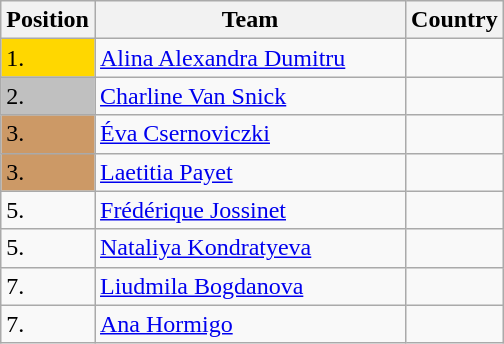<table class=wikitable>
<tr>
<th width=10>Position</th>
<th width=200>Team</th>
<th>Country</th>
</tr>
<tr>
<td bgcolor=gold>1.</td>
<td><a href='#'>Alina Alexandra Dumitru</a></td>
<td></td>
</tr>
<tr>
<td bgcolor="silver">2.</td>
<td><a href='#'>Charline Van Snick</a></td>
<td></td>
</tr>
<tr>
<td bgcolor="CC9966">3.</td>
<td><a href='#'>Éva Csernoviczki</a></td>
<td></td>
</tr>
<tr>
<td bgcolor="CC9966">3.</td>
<td><a href='#'>Laetitia Payet</a></td>
<td></td>
</tr>
<tr>
<td>5.</td>
<td><a href='#'>Frédérique Jossinet</a></td>
<td></td>
</tr>
<tr>
<td>5.</td>
<td><a href='#'>Nataliya Kondratyeva</a></td>
<td></td>
</tr>
<tr>
<td>7.</td>
<td><a href='#'>Liudmila Bogdanova</a></td>
<td></td>
</tr>
<tr>
<td>7.</td>
<td><a href='#'>Ana Hormigo</a></td>
<td></td>
</tr>
</table>
